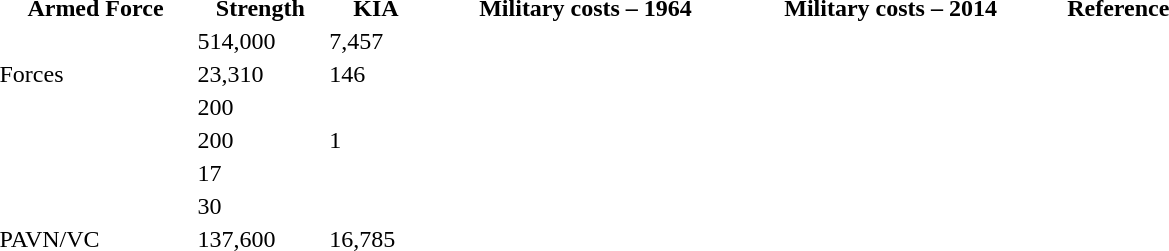<table width="800px">
<tr>
<th>Armed Force</th>
<th>Strength</th>
<th>KIA</th>
<th></th>
<th>Military costs – 1964</th>
<th>Military costs – 2014</th>
<th>Reference</th>
</tr>
<tr>
<td></td>
<td>514,000</td>
<td>7,457</td>
<td></td>
<td></td>
<td></td>
<td></td>
</tr>
<tr>
<td> Forces</td>
<td>23,310</td>
<td>146</td>
<td></td>
<td></td>
<td></td>
<td></td>
</tr>
<tr>
<td></td>
<td>200</td>
<td></td>
<td></td>
<td></td>
<td></td>
<td></td>
</tr>
<tr>
<td></td>
<td>200</td>
<td>1</td>
<td></td>
<td></td>
<td></td>
<td></td>
</tr>
<tr>
<td></td>
<td>17</td>
<td></td>
<td></td>
<td></td>
<td></td>
<td></td>
</tr>
<tr>
<td></td>
<td>30</td>
<td></td>
<td></td>
<td></td>
<td></td>
<td></td>
</tr>
<tr>
<td> PAVN/VC</td>
<td>137,600</td>
<td>16,785</td>
<td></td>
<td></td>
<td></td>
<td></td>
</tr>
</table>
